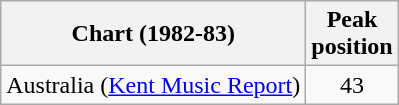<table class="wikitable">
<tr>
<th>Chart (1982-83)</th>
<th>Peak<br>position</th>
</tr>
<tr>
<td>Australia (<a href='#'>Kent Music Report</a>)</td>
<td align="center">43</td>
</tr>
</table>
